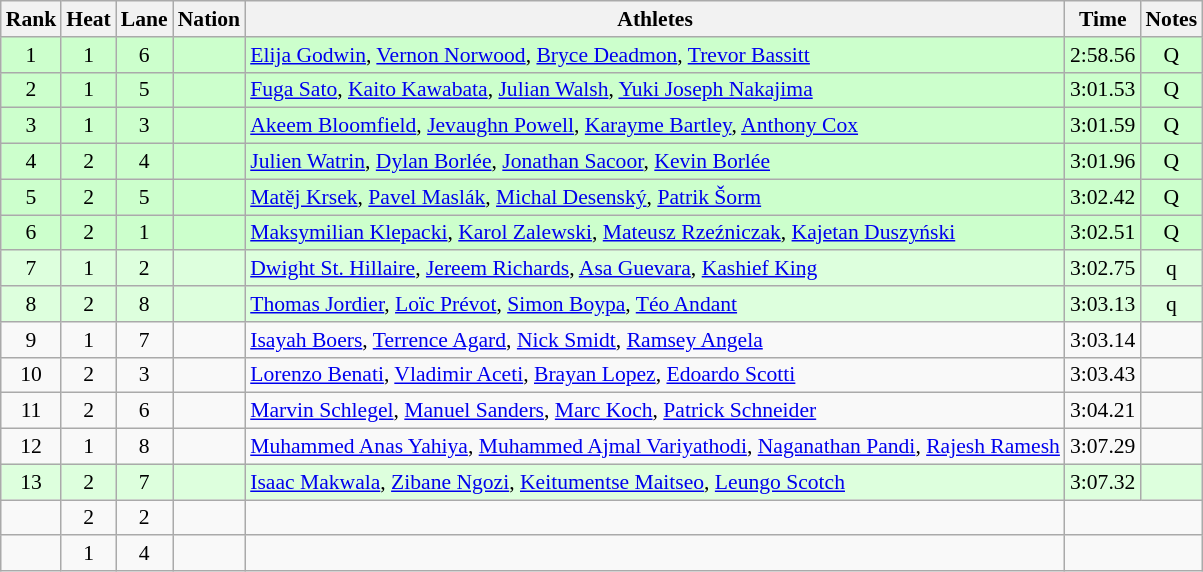<table class="wikitable sortable" style="text-align:center; font-size:90%;">
<tr>
<th>Rank</th>
<th>Heat</th>
<th>Lane</th>
<th>Nation</th>
<th>Athletes</th>
<th>Time</th>
<th>Notes</th>
</tr>
<tr bgcolor=ccffcc>
<td>1</td>
<td>1</td>
<td>6</td>
<td align="left"></td>
<td align="left"><a href='#'>Elija Godwin</a>, <a href='#'>Vernon Norwood</a>, <a href='#'>Bryce Deadmon</a>, <a href='#'>Trevor Bassitt</a></td>
<td>2:58.56</td>
<td>Q </td>
</tr>
<tr bgcolor=ccffcc>
<td>2</td>
<td>1</td>
<td>5</td>
<td align="left"></td>
<td align="left"><a href='#'>Fuga Sato</a>, <a href='#'>Kaito Kawabata</a>, <a href='#'>Julian Walsh</a>, <a href='#'>Yuki Joseph Nakajima</a></td>
<td>3:01.53</td>
<td>Q </td>
</tr>
<tr bgcolor=ccffcc>
<td>3</td>
<td>1</td>
<td>3</td>
<td align="left"></td>
<td align="left"><a href='#'>Akeem Bloomfield</a>, <a href='#'>Jevaughn Powell</a>, <a href='#'>Karayme Bartley</a>, <a href='#'>Anthony Cox</a></td>
<td>3:01.59</td>
<td>Q </td>
</tr>
<tr bgcolor=ccffcc>
<td>4</td>
<td>2</td>
<td>4</td>
<td align="left"></td>
<td align="left"><a href='#'>Julien Watrin</a>, <a href='#'>Dylan Borlée</a>, <a href='#'>Jonathan Sacoor</a>, <a href='#'>Kevin Borlée</a></td>
<td>3:01.96</td>
<td>Q </td>
</tr>
<tr bgcolor=ccffcc>
<td>5</td>
<td>2</td>
<td>5</td>
<td align="left"></td>
<td align="left"><a href='#'>Matěj Krsek</a>, <a href='#'>Pavel Maslák</a>, <a href='#'>Michal Desenský</a>, <a href='#'>Patrik Šorm</a></td>
<td>3:02.42</td>
<td>Q </td>
</tr>
<tr bgcolor=ccffcc>
<td>6</td>
<td>2</td>
<td>1</td>
<td align="left"></td>
<td align="left"><a href='#'>Maksymilian Klepacki</a>, <a href='#'>Karol Zalewski</a>, <a href='#'>Mateusz Rzeźniczak</a>, <a href='#'>Kajetan Duszyński</a></td>
<td>3:02.51</td>
<td>Q </td>
</tr>
<tr bgcolor=ddffdd>
<td>7</td>
<td>1</td>
<td>2</td>
<td align="left"></td>
<td align="left"><a href='#'>Dwight St. Hillaire</a>, <a href='#'>Jereem Richards</a>, <a href='#'>Asa Guevara</a>, <a href='#'>Kashief King</a></td>
<td>3:02.75</td>
<td>q </td>
</tr>
<tr bgcolor=ddffdd>
<td>8</td>
<td>2</td>
<td>8</td>
<td align="left"></td>
<td align="left"><a href='#'>Thomas Jordier</a>, <a href='#'>Loïc Prévot</a>, <a href='#'>Simon Boypa</a>, <a href='#'>Téo Andant</a></td>
<td>3:03.13</td>
<td>q </td>
</tr>
<tr>
<td>9</td>
<td>1</td>
<td>7</td>
<td align="left"></td>
<td align="left"><a href='#'>Isayah Boers</a>, <a href='#'>Terrence Agard</a>, <a href='#'>Nick Smidt</a>, <a href='#'>Ramsey Angela</a></td>
<td>3:03.14</td>
<td></td>
</tr>
<tr>
<td>10</td>
<td>2</td>
<td>3</td>
<td align="left"></td>
<td align="left"><a href='#'>Lorenzo Benati</a>, <a href='#'>Vladimir Aceti</a>, <a href='#'>Brayan Lopez</a>, <a href='#'>Edoardo Scotti</a></td>
<td>3:03.43</td>
<td></td>
</tr>
<tr>
<td>11</td>
<td>2</td>
<td>6</td>
<td align="left"></td>
<td align="left"><a href='#'>Marvin Schlegel</a>, <a href='#'>Manuel Sanders</a>, <a href='#'>Marc Koch</a>, <a href='#'>Patrick Schneider</a></td>
<td>3:04.21</td>
<td></td>
</tr>
<tr>
<td>12</td>
<td>1</td>
<td>8</td>
<td align="left"></td>
<td align="left"><a href='#'>Muhammed Anas Yahiya</a>, <a href='#'>Muhammed Ajmal Variyathodi</a>, <a href='#'>Naganathan Pandi</a>, <a href='#'>Rajesh Ramesh</a></td>
<td>3:07.29</td>
<td></td>
</tr>
<tr bgcolor=ddffdd>
<td>13</td>
<td>2</td>
<td>7</td>
<td align="left"></td>
<td align="left"><a href='#'>Isaac Makwala</a>, <a href='#'>Zibane Ngozi</a>, <a href='#'>Keitumentse Maitseo</a>, <a href='#'>Leungo Scotch</a></td>
<td>3:07.32</td>
<td></td>
</tr>
<tr>
<td></td>
<td>2</td>
<td>2</td>
<td align="left"></td>
<td align="left"></td>
<td colspan=2></td>
</tr>
<tr>
<td></td>
<td>1</td>
<td>4</td>
<td align="left"></td>
<td align="left"></td>
<td colspan=2></td>
</tr>
</table>
